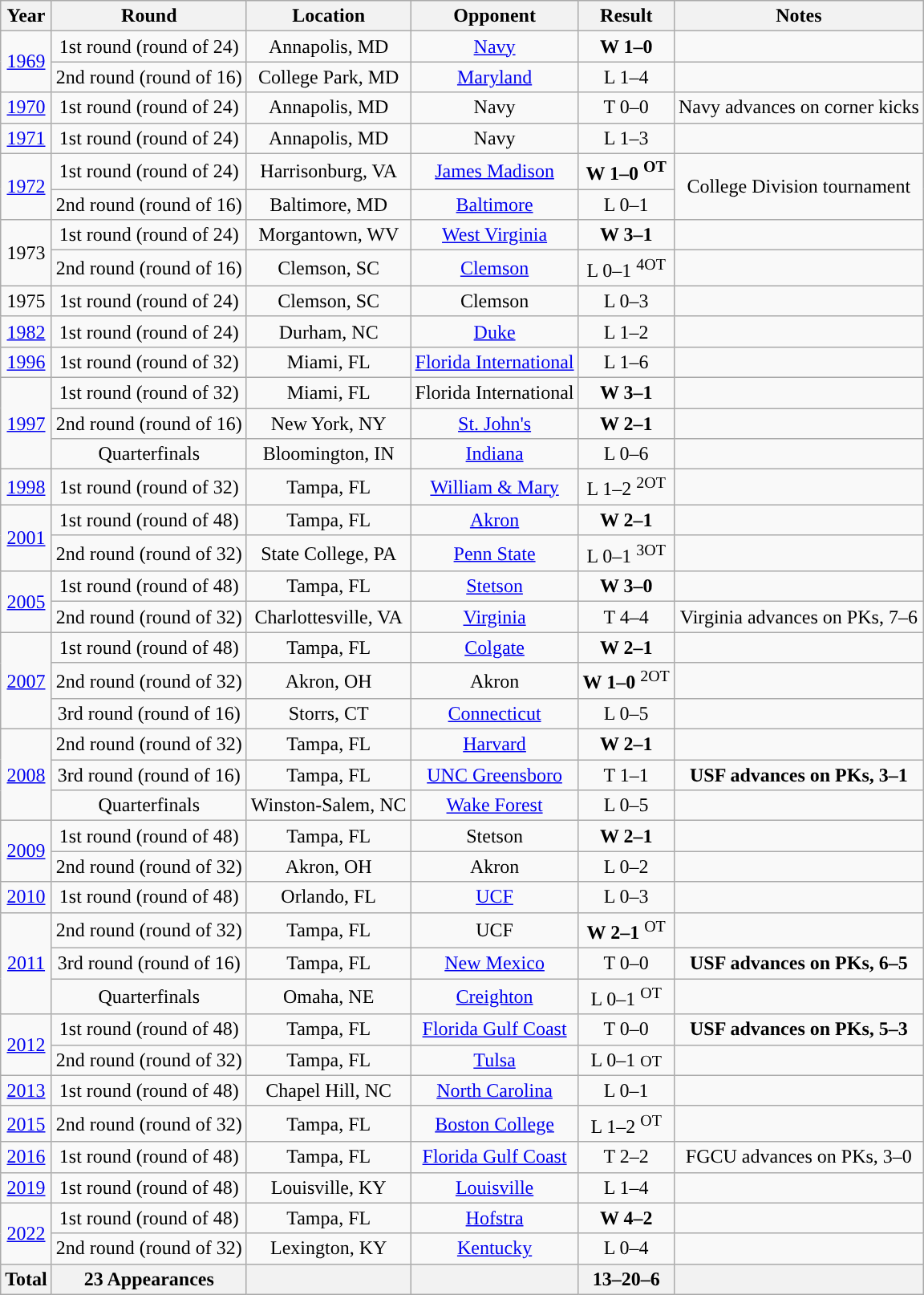<table class="wikitable sortable" style="text-align:center;">
<tr>
<th style="text-align:center;">Year</th>
<th style="text-align:center;">Round</th>
<th style="text-align:center;">Location</th>
<th style="text-align:center;">Opponent</th>
<th style="text-align:center;">Result</th>
<th style="text-align:center;">Notes</th>
</tr>
<tr>
<td rowspan="2" align="center"><a href='#'>1969</a></td>
<td align=center>1st round (round of 24)</td>
<td>Annapolis, MD</td>
<td><a href='#'>Navy</a></td>
<td align=center><strong>W 1–0</strong></td>
<td></td>
</tr>
<tr>
<td align=center>2nd round (round of 16)</td>
<td>College Park, MD</td>
<td><a href='#'>Maryland</a></td>
<td align=center>L 1–4</td>
<td></td>
</tr>
<tr>
<td align=center><a href='#'>1970</a></td>
<td align=center>1st round (round of 24)</td>
<td>Annapolis, MD</td>
<td>Navy</td>
<td align=center>T 0–0</td>
<td>Navy advances on corner kicks</td>
</tr>
<tr>
<td align=center><a href='#'>1971</a></td>
<td align=center>1st round (round of 24)</td>
<td>Annapolis, MD</td>
<td>Navy</td>
<td align=center>L 1–3</td>
<td></td>
</tr>
<tr>
<td rowspan="2"><a href='#'>1972</a></td>
<td>1st round (round of 24)</td>
<td>Harrisonburg, VA</td>
<td><a href='#'>James Madison</a></td>
<td><strong>W 1–0 <sup>OT</sup></strong></td>
<td rowspan="2">College Division tournament</td>
</tr>
<tr>
<td>2nd round (round of 16)</td>
<td>Baltimore, MD</td>
<td><a href='#'>Baltimore</a></td>
<td>L 0–1</td>
</tr>
<tr>
<td rowspan="2" align="center">1973</td>
<td align=center>1st round (round of 24)</td>
<td>Morgantown, WV</td>
<td><a href='#'>West Virginia</a></td>
<td align=center><strong>W 3–1</strong></td>
<td></td>
</tr>
<tr>
<td align=center>2nd round (round of 16)</td>
<td>Clemson, SC</td>
<td><a href='#'>Clemson</a></td>
<td align=center>L 0–1 <sup>4OT</sup></td>
</tr>
<tr>
<td align=center>1975</td>
<td align=center>1st round (round of 24)</td>
<td>Clemson, SC</td>
<td>Clemson</td>
<td align=center>L 0–3</td>
<td></td>
</tr>
<tr>
<td align=center><a href='#'>1982</a></td>
<td align=center>1st round (round of 24)</td>
<td>Durham, NC</td>
<td><a href='#'>Duke</a></td>
<td align=center>L 1–2</td>
<td></td>
</tr>
<tr>
<td align=center><a href='#'>1996</a></td>
<td align=center>1st round (round of 32)</td>
<td>Miami, FL</td>
<td><a href='#'>Florida International</a></td>
<td align=center>L 1–6</td>
<td></td>
</tr>
<tr>
<td rowspan="3" align="center"><a href='#'>1997</a></td>
<td align=center>1st round (round of 32)</td>
<td>Miami, FL</td>
<td>Florida International</td>
<td align=center><strong>W 3–1</strong></td>
<td></td>
</tr>
<tr>
<td align=center>2nd round (round of 16)</td>
<td>New York, NY</td>
<td><a href='#'>St. John's</a></td>
<td align=center><strong>W 2–1</strong></td>
<td></td>
</tr>
<tr>
<td align=center>Quarterfinals</td>
<td>Bloomington, IN</td>
<td><a href='#'>Indiana</a></td>
<td align=center>L 0–6</td>
<td></td>
</tr>
<tr>
<td align=center><a href='#'>1998</a></td>
<td align=center>1st round (round of 32)</td>
<td>Tampa, FL</td>
<td><a href='#'>William & Mary</a></td>
<td align=center>L 1–2 <sup>2OT</sup></td>
</tr>
<tr>
<td rowspan="2" align="center"><a href='#'>2001</a></td>
<td align=center>1st round (round of 48)</td>
<td>Tampa, FL</td>
<td><a href='#'>Akron</a></td>
<td align=center><strong>W 2–1</strong></td>
<td></td>
</tr>
<tr>
<td align=center>2nd round (round of 32)</td>
<td>State College, PA</td>
<td><a href='#'>Penn State</a></td>
<td align=center>L 0–1 <sup>3OT</sup></td>
</tr>
<tr>
<td rowspan="2" align="center"><a href='#'>2005</a></td>
<td align=center>1st round (round of 48)</td>
<td>Tampa, FL</td>
<td><a href='#'>Stetson</a></td>
<td align=center><strong>W 3–0</strong></td>
<td></td>
</tr>
<tr>
<td align=center>2nd round (round of 32)</td>
<td>Charlottesville, VA</td>
<td><a href='#'>Virginia</a></td>
<td align=center>T 4–4</td>
<td>Virginia advances on PKs, 7–6</td>
</tr>
<tr>
<td rowspan="3" align="center"><a href='#'>2007</a></td>
<td align=center>1st round (round of 48)</td>
<td>Tampa, FL</td>
<td><a href='#'>Colgate</a></td>
<td align=center><strong>W 2–1</strong></td>
<td></td>
</tr>
<tr>
<td align=center>2nd round (round of 32)</td>
<td>Akron, OH</td>
<td>Akron</td>
<td align=center><strong>W 1–0</strong> <sup>2OT</sup></td>
</tr>
<tr>
<td align=center>3rd round (round of 16)</td>
<td>Storrs, CT</td>
<td><a href='#'>Connecticut</a></td>
<td align=center>L 0–5</td>
<td></td>
</tr>
<tr>
<td rowspan="3" align="center"><a href='#'>2008</a></td>
<td align=center>2nd round (round of 32)</td>
<td>Tampa, FL</td>
<td><a href='#'>Harvard</a></td>
<td align=center><strong>W 2–1</strong></td>
<td></td>
</tr>
<tr>
<td align=center>3rd round (round of 16)</td>
<td>Tampa, FL</td>
<td><a href='#'>UNC Greensboro</a></td>
<td align=center>T 1–1</td>
<td><strong>USF advances on PKs, 3–1</strong></td>
</tr>
<tr>
<td align=center>Quarterfinals</td>
<td>Winston-Salem, NC</td>
<td><a href='#'>Wake Forest</a></td>
<td align=center>L 0–5</td>
<td></td>
</tr>
<tr>
<td rowspan="2" align="center"><a href='#'>2009</a></td>
<td align=center>1st round (round of 48)</td>
<td>Tampa, FL</td>
<td>Stetson</td>
<td align=center><strong>W 2–1</strong></td>
<td></td>
</tr>
<tr>
<td align=center>2nd round (round of 32)</td>
<td>Akron, OH</td>
<td>Akron</td>
<td align=center>L 0–2</td>
<td></td>
</tr>
<tr>
<td align=center><a href='#'>2010</a></td>
<td align=center>1st round (round of 48)</td>
<td>Orlando, FL</td>
<td><a href='#'>UCF</a></td>
<td align=center>L 0–3</td>
<td></td>
</tr>
<tr>
<td rowspan="3" align="center"><a href='#'>2011</a></td>
<td align=center>2nd round (round of 32)</td>
<td>Tampa, FL</td>
<td>UCF</td>
<td align=center><strong>W 2–1</strong> <sup>OT</sup></td>
</tr>
<tr>
<td align=center>3rd round (round of 16)</td>
<td>Tampa, FL</td>
<td><a href='#'>New Mexico</a></td>
<td align=center>T 0–0</td>
<td><strong>USF advances on PKs, 6–5</strong></td>
</tr>
<tr>
<td align=center>Quarterfinals</td>
<td>Omaha, NE</td>
<td><a href='#'>Creighton</a></td>
<td align=center>L 0–1 <sup>OT</sup></td>
</tr>
<tr>
<td rowspan="2" align="center"><a href='#'>2012</a></td>
<td align=center>1st round (round of 48)</td>
<td>Tampa, FL</td>
<td><a href='#'>Florida Gulf Coast</a></td>
<td align=center>T 0–0</td>
<td><strong>USF advances on PKs, 5–3</strong></td>
</tr>
<tr>
<td align=center>2nd round (round of 32)</td>
<td>Tampa, FL</td>
<td><a href='#'>Tulsa</a></td>
<td align=center>L 0–1 <small>OT</small></td>
</tr>
<tr>
<td align=center><a href='#'>2013</a></td>
<td align=center>1st round (round of 48)</td>
<td>Chapel Hill, NC</td>
<td><a href='#'>North Carolina</a></td>
<td align=center>L 0–1</td>
<td></td>
</tr>
<tr>
<td align=center><a href='#'>2015</a></td>
<td align=center>2nd round (round of 32)</td>
<td>Tampa, FL</td>
<td><a href='#'>Boston College</a></td>
<td align=center>L 1–2 <sup>OT</sup></td>
</tr>
<tr>
<td align=center><a href='#'>2016</a></td>
<td align=center>1st round (round of 48)</td>
<td>Tampa, FL</td>
<td><a href='#'>Florida Gulf Coast</a></td>
<td align=center>T 2–2</td>
<td>FGCU advances on PKs, 3–0</td>
</tr>
<tr>
<td><a href='#'>2019</a></td>
<td>1st round (round of 48)</td>
<td>Louisville, KY</td>
<td><a href='#'>Louisville</a></td>
<td>L 1–4</td>
<td></td>
</tr>
<tr>
<td rowspan="2"><a href='#'>2022</a></td>
<td>1st round (round of 48)</td>
<td>Tampa, FL</td>
<td><a href='#'>Hofstra</a></td>
<td><strong>W 4–2</strong></td>
<td></td>
</tr>
<tr>
<td>2nd round (round of 32)</td>
<td>Lexington, KY</td>
<td><a href='#'>Kentucky</a></td>
<td>L 0–4</td>
<td></td>
</tr>
<tr>
<th style="text-align:center;">Total</th>
<th style="text-align:center;">23 Appearances</th>
<th style="text-align:center;"></th>
<th style="text-align:center;"></th>
<th style="text-align:center;">13–20–6</th>
<th style="text-align:center;"></th>
</tr>
</table>
